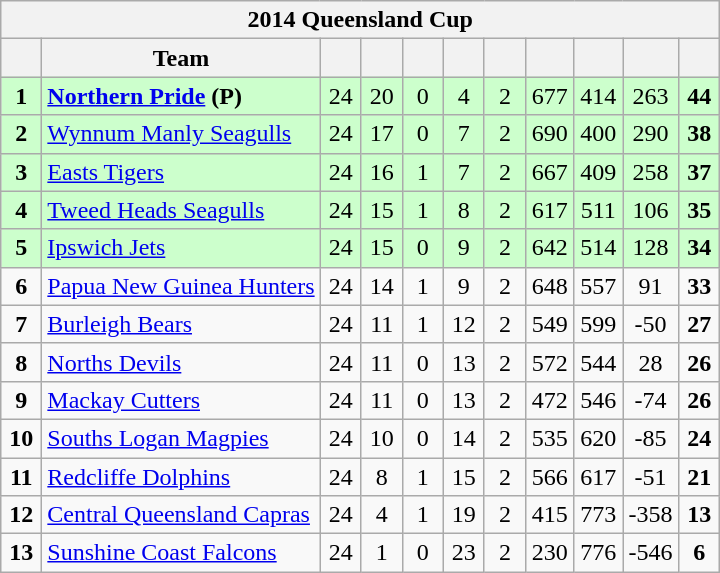<table class="wikitable" style="text-align:center;">
<tr>
<th colspan="11">2014 Queensland Cup</th>
</tr>
<tr>
<th width="20"></th>
<th>Team</th>
<th width="20"></th>
<th width="20"></th>
<th width="20"></th>
<th width="20"></th>
<th width="20"></th>
<th width="25"></th>
<th width="25"></th>
<th width="30"></th>
<th width="20"></th>
</tr>
<tr style="background: #ccffcc;">
<td><strong>1</strong></td>
<td style="text-align:left;"> <strong><a href='#'>Northern Pride</a> (P)</strong></td>
<td>24</td>
<td>20</td>
<td>0</td>
<td>4</td>
<td>2</td>
<td>677</td>
<td>414</td>
<td>263</td>
<td><strong>44</strong></td>
</tr>
<tr style="background: #ccffcc;">
<td><strong>2</strong></td>
<td style="text-align:left;"> <a href='#'>Wynnum Manly Seagulls</a></td>
<td>24</td>
<td>17</td>
<td>0</td>
<td>7</td>
<td>2</td>
<td>690</td>
<td>400</td>
<td>290</td>
<td><strong>38</strong></td>
</tr>
<tr style="background: #ccffcc;">
<td><strong>3</strong></td>
<td style="text-align:left;"> <a href='#'>Easts Tigers</a></td>
<td>24</td>
<td>16</td>
<td>1</td>
<td>7</td>
<td>2</td>
<td>667</td>
<td>409</td>
<td>258</td>
<td><strong>37</strong></td>
</tr>
<tr style="background: #ccffcc;">
<td><strong>4</strong></td>
<td style="text-align:left;"> <a href='#'>Tweed Heads Seagulls</a></td>
<td>24</td>
<td>15</td>
<td>1</td>
<td>8</td>
<td>2</td>
<td>617</td>
<td>511</td>
<td>106</td>
<td><strong>35</strong></td>
</tr>
<tr style="background: #ccffcc;">
<td><strong>5</strong></td>
<td style="text-align:left;"> <a href='#'>Ipswich Jets</a></td>
<td>24</td>
<td>15</td>
<td>0</td>
<td>9</td>
<td>2</td>
<td>642</td>
<td>514</td>
<td>128</td>
<td><strong>34</strong></td>
</tr>
<tr>
<td><strong>6</strong></td>
<td style="text-align:left;"> <a href='#'>Papua New Guinea Hunters</a></td>
<td>24</td>
<td>14</td>
<td>1</td>
<td>9</td>
<td>2</td>
<td>648</td>
<td>557</td>
<td>91</td>
<td><strong>33</strong></td>
</tr>
<tr>
<td><strong>7</strong></td>
<td style="text-align:left;"> <a href='#'>Burleigh Bears</a></td>
<td>24</td>
<td>11</td>
<td>1</td>
<td>12</td>
<td>2</td>
<td>549</td>
<td>599</td>
<td>-50</td>
<td><strong>27</strong></td>
</tr>
<tr>
<td><strong>8</strong></td>
<td style="text-align:left;"> <a href='#'>Norths Devils</a></td>
<td>24</td>
<td>11</td>
<td>0</td>
<td>13</td>
<td>2</td>
<td>572</td>
<td>544</td>
<td>28</td>
<td><strong>26</strong></td>
</tr>
<tr>
<td><strong>9</strong></td>
<td style="text-align:left;"> <a href='#'>Mackay Cutters</a></td>
<td>24</td>
<td>11</td>
<td>0</td>
<td>13</td>
<td>2</td>
<td>472</td>
<td>546</td>
<td>-74</td>
<td><strong>26</strong></td>
</tr>
<tr>
<td><strong>10</strong></td>
<td style="text-align:left;"> <a href='#'>Souths Logan Magpies</a></td>
<td>24</td>
<td>10</td>
<td>0</td>
<td>14</td>
<td>2</td>
<td>535</td>
<td>620</td>
<td>-85</td>
<td><strong>24</strong></td>
</tr>
<tr>
<td><strong>11</strong></td>
<td style="text-align:left;"> <a href='#'>Redcliffe Dolphins</a></td>
<td>24</td>
<td>8</td>
<td>1</td>
<td>15</td>
<td>2</td>
<td>566</td>
<td>617</td>
<td>-51</td>
<td><strong>21</strong></td>
</tr>
<tr>
<td><strong>12</strong></td>
<td style="text-align:left;"> <a href='#'>Central Queensland Capras</a></td>
<td>24</td>
<td>4</td>
<td>1</td>
<td>19</td>
<td>2</td>
<td>415</td>
<td>773</td>
<td>-358</td>
<td><strong>13</strong></td>
</tr>
<tr>
<td><strong>13</strong></td>
<td style="text-align:left;"> <a href='#'>Sunshine Coast Falcons</a></td>
<td>24</td>
<td>1</td>
<td>0</td>
<td>23</td>
<td>2</td>
<td>230</td>
<td>776</td>
<td>-546</td>
<td><strong>6</strong></td>
</tr>
</table>
